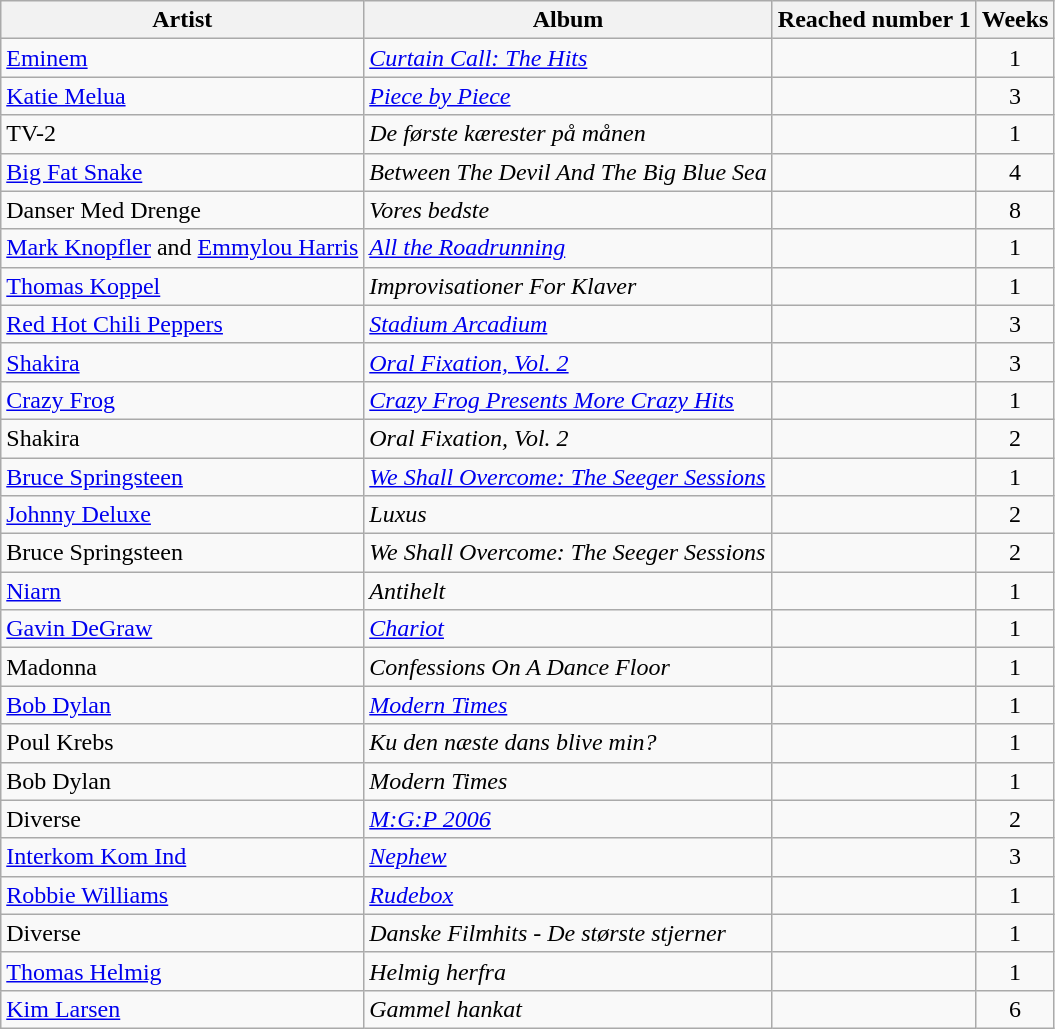<table class="sortable wikitable">
<tr>
<th>Artist</th>
<th>Album</th>
<th>Reached number 1</th>
<th>Weeks</th>
</tr>
<tr>
<td><a href='#'>Eminem</a></td>
<td><em><a href='#'>Curtain Call: The Hits</a></em></td>
<td></td>
<td style="text-align:center;">1</td>
</tr>
<tr>
<td><a href='#'>Katie Melua</a></td>
<td><em><a href='#'>Piece by Piece</a></em></td>
<td></td>
<td style="text-align:center;">3</td>
</tr>
<tr>
<td>TV-2</td>
<td><em>De første kærester på månen</em></td>
<td></td>
<td style="text-align:center;">1</td>
</tr>
<tr>
<td><a href='#'>Big Fat Snake</a></td>
<td><em>Between The Devil And The Big Blue Sea</em></td>
<td></td>
<td style="text-align:center;">4</td>
</tr>
<tr>
<td>Danser Med Drenge</td>
<td><em>Vores bedste</em></td>
<td></td>
<td style="text-align:center;">8</td>
</tr>
<tr>
<td><a href='#'>Mark Knopfler</a> and <a href='#'>Emmylou Harris</a></td>
<td><em><a href='#'>All the Roadrunning</a></em></td>
<td></td>
<td style="text-align:center;">1</td>
</tr>
<tr>
<td><a href='#'>Thomas Koppel</a></td>
<td><em>Improvisationer For Klaver</em></td>
<td></td>
<td style="text-align:center;">1</td>
</tr>
<tr>
<td><a href='#'>Red Hot Chili Peppers</a></td>
<td><em><a href='#'>Stadium Arcadium</a></em></td>
<td></td>
<td style="text-align:center;">3</td>
</tr>
<tr>
<td><a href='#'>Shakira</a></td>
<td><em><a href='#'>Oral Fixation, Vol. 2</a></em></td>
<td></td>
<td style="text-align:center;">3</td>
</tr>
<tr>
<td><a href='#'>Crazy Frog</a></td>
<td><em><a href='#'>Crazy Frog Presents More Crazy Hits</a></em></td>
<td></td>
<td style="text-align:center;">1</td>
</tr>
<tr>
<td>Shakira</td>
<td><em>Oral Fixation, Vol. 2</em></td>
<td></td>
<td style="text-align:center;">2</td>
</tr>
<tr>
<td><a href='#'>Bruce Springsteen</a></td>
<td><em><a href='#'>We Shall Overcome: The Seeger Sessions</a></em></td>
<td></td>
<td style="text-align:center;">1</td>
</tr>
<tr>
<td><a href='#'>Johnny Deluxe</a></td>
<td><em>Luxus</em></td>
<td></td>
<td style="text-align:center;">2</td>
</tr>
<tr>
<td>Bruce Springsteen</td>
<td><em>We Shall Overcome: The Seeger Sessions</em></td>
<td></td>
<td style="text-align:center;">2</td>
</tr>
<tr>
<td><a href='#'>Niarn</a></td>
<td><em>Antihelt</em></td>
<td></td>
<td style="text-align:center;">1</td>
</tr>
<tr>
<td><a href='#'>Gavin DeGraw</a></td>
<td><em><a href='#'>Chariot</a></em></td>
<td></td>
<td style="text-align:center;">1</td>
</tr>
<tr>
<td>Madonna</td>
<td><em>Confessions On A Dance Floor</em></td>
<td></td>
<td style="text-align:center;">1</td>
</tr>
<tr>
<td><a href='#'>Bob Dylan</a></td>
<td><em><a href='#'>Modern Times</a></em></td>
<td></td>
<td style="text-align:center;">1</td>
</tr>
<tr>
<td>Poul Krebs</td>
<td><em>Ku den næste dans blive min?</em></td>
<td></td>
<td style="text-align:center;">1</td>
</tr>
<tr>
<td>Bob Dylan</td>
<td><em>Modern Times</em></td>
<td></td>
<td style="text-align:center;">1</td>
</tr>
<tr>
<td>Diverse</td>
<td><em><a href='#'>M:G:P 2006</a></em></td>
<td></td>
<td style="text-align:center;">2</td>
</tr>
<tr>
<td><a href='#'>Interkom Kom Ind</a></td>
<td><em><a href='#'>Nephew</a></em></td>
<td></td>
<td style="text-align:center;">3</td>
</tr>
<tr>
<td><a href='#'>Robbie Williams</a></td>
<td><em><a href='#'>Rudebox</a></em></td>
<td></td>
<td style="text-align:center;">1</td>
</tr>
<tr>
<td>Diverse</td>
<td><em>Danske Filmhits - De største stjerner</em></td>
<td></td>
<td style="text-align:center;">1</td>
</tr>
<tr>
<td><a href='#'>Thomas Helmig</a></td>
<td><em>Helmig herfra</em></td>
<td></td>
<td style="text-align:center;">1</td>
</tr>
<tr>
<td><a href='#'>Kim Larsen</a></td>
<td><em>Gammel hankat</em></td>
<td></td>
<td style="text-align:center;">6</td>
</tr>
</table>
